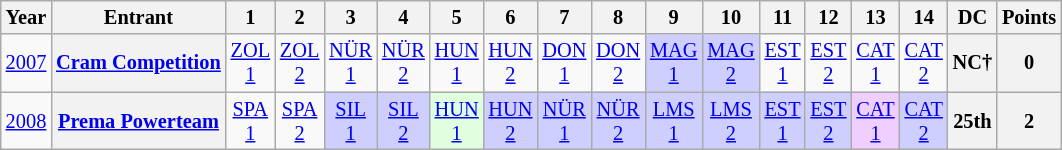<table class="wikitable" style="text-align:center; font-size:85%">
<tr>
<th>Year</th>
<th>Entrant</th>
<th>1</th>
<th>2</th>
<th>3</th>
<th>4</th>
<th>5</th>
<th>6</th>
<th>7</th>
<th>8</th>
<th>9</th>
<th>10</th>
<th>11</th>
<th>12</th>
<th>13</th>
<th>14</th>
<th>DC</th>
<th>Points</th>
</tr>
<tr>
<td><a href='#'>2007</a></td>
<th nowrap><a href='#'>Cram Competition</a></th>
<td><a href='#'>ZOL<br>1</a></td>
<td><a href='#'>ZOL<br>2</a></td>
<td><a href='#'>NÜR<br>1</a></td>
<td><a href='#'>NÜR<br>2</a></td>
<td><a href='#'>HUN<br>1</a></td>
<td><a href='#'>HUN<br>2</a></td>
<td><a href='#'>DON<br>1</a></td>
<td><a href='#'>DON<br>2</a></td>
<td style="background:#cfcfff;"><a href='#'>MAG<br>1</a><br></td>
<td style="background:#cfcfff;"><a href='#'>MAG<br>2</a><br></td>
<td><a href='#'>EST<br>1</a></td>
<td><a href='#'>EST<br>2</a></td>
<td><a href='#'>CAT<br>1</a></td>
<td><a href='#'>CAT<br>2</a></td>
<th>NC†</th>
<th>0</th>
</tr>
<tr>
<td><a href='#'>2008</a></td>
<th nowrap><a href='#'>Prema Powerteam</a></th>
<td><a href='#'>SPA<br>1</a></td>
<td><a href='#'>SPA<br>2</a></td>
<td style="background:#cfcfff;"><a href='#'>SIL<br>1</a><br></td>
<td style="background:#cfcfff;"><a href='#'>SIL<br>2</a><br></td>
<td style="background:#dfffdf;"><a href='#'>HUN<br>1</a><br></td>
<td style="background:#cfcfff;"><a href='#'>HUN<br>2</a><br></td>
<td style="background:#cfcfff;"><a href='#'>NÜR<br>1</a><br></td>
<td style="background:#cfcfff;"><a href='#'>NÜR<br>2</a><br></td>
<td style="background:#cfcfff;"><a href='#'>LMS<br>1</a><br></td>
<td style="background:#cfcfff;"><a href='#'>LMS<br>2</a><br></td>
<td style="background:#cfcfff;"><a href='#'>EST<br>1</a><br></td>
<td style="background:#cfcfff;"><a href='#'>EST<br>2</a><br></td>
<td style="background:#efcfff;"><a href='#'>CAT<br>1</a><br></td>
<td style="background:#cfcfff;"><a href='#'>CAT<br>2</a><br></td>
<th>25th</th>
<th>2</th>
</tr>
</table>
